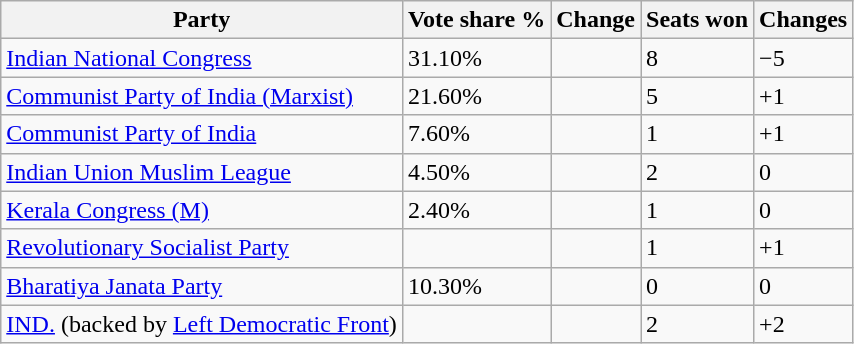<table class="wikitable sortable">
<tr>
<th>Party</th>
<th>Vote share %</th>
<th>Change</th>
<th>Seats won</th>
<th>Changes</th>
</tr>
<tr>
<td><a href='#'>Indian National Congress</a></td>
<td>31.10%</td>
<td></td>
<td>8</td>
<td>−5</td>
</tr>
<tr>
<td><a href='#'>Communist Party of India (Marxist)</a></td>
<td>21.60%</td>
<td></td>
<td>5</td>
<td>+1</td>
</tr>
<tr>
<td><a href='#'>Communist Party of India</a></td>
<td>7.60%</td>
<td></td>
<td>1</td>
<td>+1</td>
</tr>
<tr>
<td><a href='#'>Indian Union Muslim League</a></td>
<td>4.50%</td>
<td></td>
<td>2</td>
<td>0</td>
</tr>
<tr>
<td><a href='#'>Kerala Congress (M)</a></td>
<td>2.40%</td>
<td></td>
<td>1</td>
<td>0</td>
</tr>
<tr>
<td><a href='#'>Revolutionary Socialist Party</a></td>
<td></td>
<td></td>
<td>1</td>
<td>+1</td>
</tr>
<tr>
<td><a href='#'>Bharatiya Janata Party</a></td>
<td>10.30%</td>
<td></td>
<td>0</td>
<td>0</td>
</tr>
<tr>
<td><a href='#'>IND.</a> (backed by <a href='#'>Left Democratic Front</a>)</td>
<td></td>
<td></td>
<td>2</td>
<td>+2</td>
</tr>
</table>
